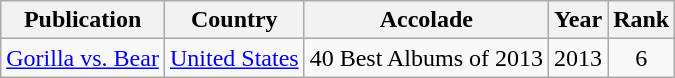<table class="wikitable">
<tr>
<th>Publication</th>
<th>Country</th>
<th>Accolade</th>
<th>Year</th>
<th>Rank</th>
</tr>
<tr>
<td><a href='#'>Gorilla vs. Bear</a></td>
<td><a href='#'>United States</a></td>
<td>40 Best Albums of 2013</td>
<td>2013</td>
<td align=center>6</td>
</tr>
</table>
